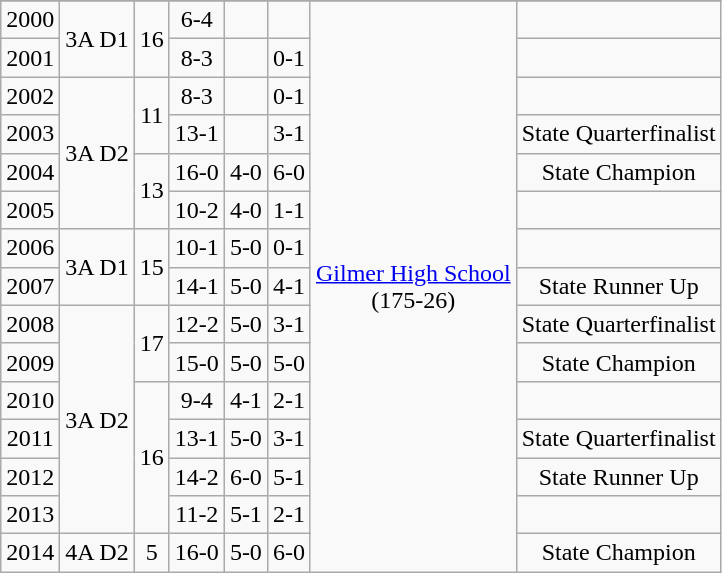<table class="wikitable mw-collapsible mw-collapsed" style="text-align:center">
<tr>
</tr>
<tr>
<td>2000</td>
<td rowspan="2">3A D1</td>
<td rowspan="2">16</td>
<td>6-4</td>
<td></td>
<td></td>
<td rowspan="15"><a href='#'>Gilmer High School</a> <br>(175-26)</td>
<td></td>
</tr>
<tr>
<td>2001</td>
<td>8-3</td>
<td></td>
<td>0-1</td>
<td></td>
</tr>
<tr>
<td>2002</td>
<td rowspan="4">3A D2</td>
<td rowspan="2">11</td>
<td>8-3</td>
<td></td>
<td>0-1</td>
<td></td>
</tr>
<tr>
<td>2003</td>
<td>13-1</td>
<td></td>
<td>3-1</td>
<td>State Quarterfinalist</td>
</tr>
<tr>
<td>2004</td>
<td rowspan="2">13</td>
<td>16-0</td>
<td>4-0</td>
<td>6-0</td>
<td>State Champion</td>
</tr>
<tr>
<td>2005</td>
<td>10-2</td>
<td>4-0</td>
<td>1-1</td>
<td></td>
</tr>
<tr>
<td>2006</td>
<td rowspan="2">3A D1</td>
<td rowspan="2">15</td>
<td>10-1</td>
<td>5-0</td>
<td>0-1</td>
<td></td>
</tr>
<tr>
<td>2007</td>
<td>14-1</td>
<td>5-0</td>
<td>4-1</td>
<td>State Runner Up</td>
</tr>
<tr>
<td>2008</td>
<td rowspan="6">3A D2</td>
<td rowspan="2">17</td>
<td>12-2</td>
<td>5-0</td>
<td>3-1</td>
<td>State Quarterfinalist</td>
</tr>
<tr>
<td>2009</td>
<td>15-0</td>
<td>5-0</td>
<td>5-0</td>
<td>State Champion</td>
</tr>
<tr>
<td>2010</td>
<td rowspan="4">16</td>
<td>9-4</td>
<td>4-1</td>
<td>2-1</td>
<td></td>
</tr>
<tr>
<td>2011</td>
<td>13-1</td>
<td>5-0</td>
<td>3-1</td>
<td>State Quarterfinalist</td>
</tr>
<tr>
<td>2012</td>
<td>14-2</td>
<td>6-0</td>
<td>5-1</td>
<td>State Runner Up</td>
</tr>
<tr>
<td>2013</td>
<td>11-2</td>
<td>5-1</td>
<td>2-1</td>
<td></td>
</tr>
<tr>
<td>2014</td>
<td rowspan="10">4A D2</td>
<td rowspan="2">5</td>
<td>16-0</td>
<td>5-0</td>
<td>6-0</td>
<td>State Champion</td>
</tr>
</table>
